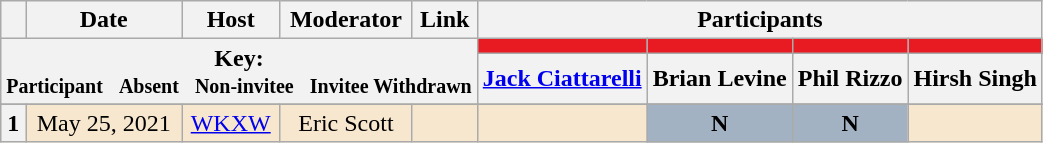<table class="wikitable" style="text-align:center;">
<tr>
<th scope="col"></th>
<th scope="col">Date</th>
<th scope="col">Host</th>
<th scope="col">Moderator</th>
<th scope="col">Link</th>
<th scope="col" colspan="4">Participants</th>
</tr>
<tr>
<th colspan="5" rowspan="2">Key:<br> <small>Participant  </small> <small>Absent  </small> <small>Non-invitee  </small> <small>Invitee Withdrawn</small></th>
<th scope="col" style="background:#E81B23;"></th>
<th scope="col" style="background:#E81B23;"></th>
<th scope="col" style="background:#E81B23;"></th>
<th scope="col" style="background:#E81B23;"></th>
</tr>
<tr>
<th scope="col"><a href='#'>Jack Ciattarelli</a></th>
<th scope="col">Brian Levine</th>
<th scope="col">Phil Rizzo</th>
<th scope="col">Hirsh Singh</th>
</tr>
<tr>
</tr>
<tr bgcolor="#F7E7CE">
<th scope="row">1</th>
<td style="white-space:nowrap;">May 25, 2021</td>
<td style="white-space:nowrap;"><a href='#'>WKXW</a></td>
<td style="white-space:nowrap;">Eric Scott</td>
<td style="white-space:nowrap;"></td>
<td></td>
<td style="background:#A2B2C2; color:black; text-align:center;"><strong>N</strong></td>
<td style="background:#A2B2C2; color:black; text-align:center;"><strong>N</strong></td>
<td></td>
</tr>
</table>
